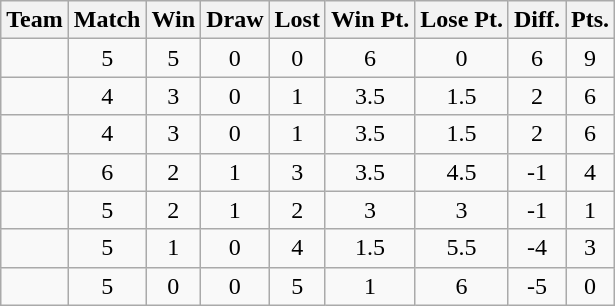<table class="wikitable sortable static-row-numbers" style="text-align:center;">
<tr>
<th>Team</th>
<th>Match</th>
<th>Win</th>
<th>Draw</th>
<th>Lost</th>
<th>Win Pt.</th>
<th>Lose Pt.</th>
<th>Diff.</th>
<th>Pts.</th>
</tr>
<tr>
<td align="left"></td>
<td>5</td>
<td>5</td>
<td>0</td>
<td>0</td>
<td>6</td>
<td>0</td>
<td>6</td>
<td>9</td>
</tr>
<tr>
<td align="left"></td>
<td>4</td>
<td>3</td>
<td>0</td>
<td>1</td>
<td>3.5</td>
<td>1.5</td>
<td>2</td>
<td>6</td>
</tr>
<tr>
<td align="left"></td>
<td>4</td>
<td>3</td>
<td>0</td>
<td>1</td>
<td>3.5</td>
<td>1.5</td>
<td>2</td>
<td>6</td>
</tr>
<tr>
<td align="left"></td>
<td>6</td>
<td>2</td>
<td>1</td>
<td>3</td>
<td>3.5</td>
<td>4.5</td>
<td>-1</td>
<td>4</td>
</tr>
<tr>
<td align="left"></td>
<td>5</td>
<td>2</td>
<td>1</td>
<td>2</td>
<td>3</td>
<td>3</td>
<td>-1</td>
<td>1</td>
</tr>
<tr>
<td align="left"></td>
<td>5</td>
<td>1</td>
<td>0</td>
<td>4</td>
<td>1.5</td>
<td>5.5</td>
<td>-4</td>
<td>3</td>
</tr>
<tr>
<td align="left"></td>
<td>5</td>
<td>0</td>
<td>0</td>
<td>5</td>
<td>1</td>
<td>6</td>
<td>-5</td>
<td>0</td>
</tr>
</table>
